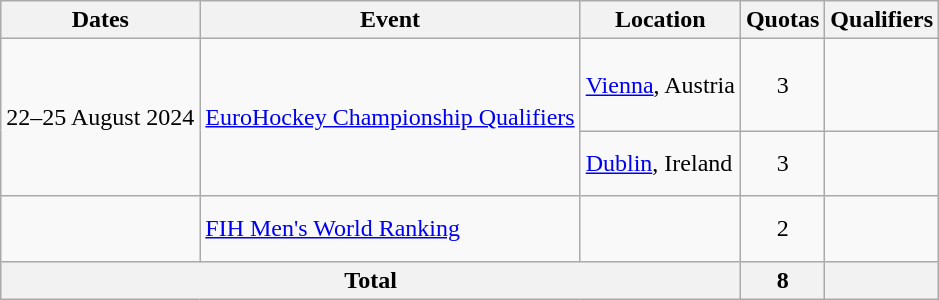<table class=wikitable>
<tr>
<th>Dates</th>
<th>Event</th>
<th>Location</th>
<th>Quotas</th>
<th>Qualifiers</th>
</tr>
<tr>
<td rowspan=2>22–25 August 2024</td>
<td rowspan=2><a href='#'>EuroHockey Championship Qualifiers</a></td>
<td><a href='#'>Vienna</a>, Austria</td>
<td align=center>3</td>
<td><s></s><br><br><br></td>
</tr>
<tr>
<td><a href='#'>Dublin</a>, Ireland</td>
<td align=center>3</td>
<td><br><br></td>
</tr>
<tr>
<td></td>
<td><a href='#'>FIH Men's World Ranking</a></td>
<td></td>
<td align=center>2</td>
<td><br><br><s></s></td>
</tr>
<tr>
<th colspan=3>Total</th>
<th>8</th>
<th></th>
</tr>
</table>
